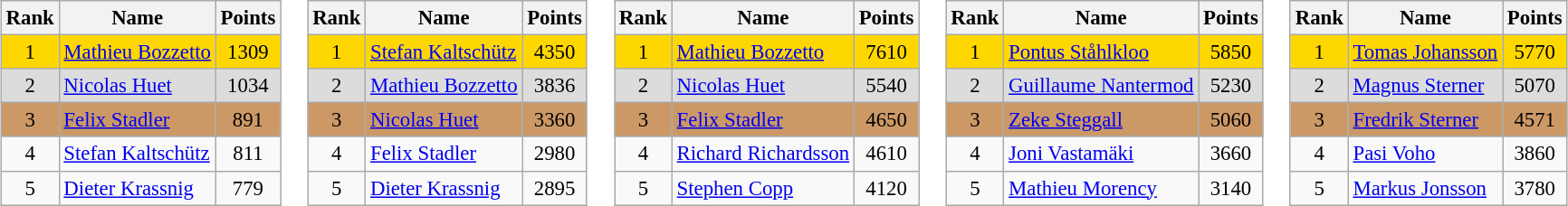<table style="font-size:95%">
<tr valign="top">
<td><br><table class="wikitable">
<tr class="hintergrundfarbe5">
<th>Rank</th>
<th>Name</th>
<th>Points</th>
</tr>
<tr style="background:#FFD700;">
<td style="text-align:center;">1</td>
<td> <a href='#'>Mathieu Bozzetto</a></td>
<td style="text-align:center;">1309</td>
</tr>
<tr style="background:#DCDCDC;">
<td style="text-align:center;">2</td>
<td> <a href='#'>Nicolas Huet</a></td>
<td style="text-align:center;">1034</td>
</tr>
<tr style="background:#CC9966;">
<td style="text-align:center;">3</td>
<td> <a href='#'>Felix Stadler</a></td>
<td style="text-align:center;">891</td>
</tr>
<tr>
<td style="text-align:center;">4</td>
<td> <a href='#'>Stefan Kaltschütz</a></td>
<td style="text-align:center;">811</td>
</tr>
<tr>
<td style="text-align:center;">5</td>
<td> <a href='#'>Dieter Krassnig</a></td>
<td style="text-align:center;">779</td>
</tr>
</table>
</td>
<td><br><table class="wikitable">
<tr class="hintergrundfarbe5">
<th>Rank</th>
<th>Name</th>
<th>Points</th>
</tr>
<tr style="background:#FFD700;">
<td style="text-align:center;">1</td>
<td> <a href='#'>Stefan Kaltschütz</a></td>
<td style="text-align:center;">4350</td>
</tr>
<tr style="background:#DCDCDC;">
<td style="text-align:center;">2</td>
<td> <a href='#'>Mathieu Bozzetto</a></td>
<td style="text-align:center;">3836</td>
</tr>
<tr style="background:#CC9966;">
<td style="text-align:center;">3</td>
<td> <a href='#'>Nicolas Huet</a></td>
<td style="text-align:center;">3360</td>
</tr>
<tr>
<td style="text-align:center;">4</td>
<td> <a href='#'>Felix Stadler</a></td>
<td style="text-align:center;">2980</td>
</tr>
<tr>
<td style="text-align:center;">5</td>
<td> <a href='#'>Dieter Krassnig</a></td>
<td style="text-align:center;">2895</td>
</tr>
</table>
</td>
<td><br><table class="wikitable">
<tr class="hintergrundfarbe5">
<th>Rank</th>
<th>Name</th>
<th>Points</th>
</tr>
<tr style="background:#FFD700;">
<td style="text-align:center;">1</td>
<td> <a href='#'>Mathieu Bozzetto</a></td>
<td style="text-align:center;">7610</td>
</tr>
<tr style="background:#DCDCDC;">
<td style="text-align:center;">2</td>
<td> <a href='#'>Nicolas Huet</a></td>
<td style="text-align:center;">5540</td>
</tr>
<tr style="background:#CC9966;">
<td style="text-align:center;">3</td>
<td> <a href='#'>Felix Stadler</a></td>
<td style="text-align:center;">4650</td>
</tr>
<tr>
<td style="text-align:center;">4</td>
<td> <a href='#'>Richard Richardsson</a></td>
<td style="text-align:center;">4610</td>
</tr>
<tr>
<td style="text-align:center;">5</td>
<td> <a href='#'>Stephen Copp</a></td>
<td style="text-align:center;">4120</td>
</tr>
</table>
</td>
<td><br><table class="wikitable">
<tr class="hintergrundfarbe5">
<th>Rank</th>
<th>Name</th>
<th>Points</th>
</tr>
<tr style="background:#FFD700;">
<td style="text-align:center;">1</td>
<td> <a href='#'>Pontus Ståhlkloo</a></td>
<td style="text-align:center;">5850</td>
</tr>
<tr style="background:#DCDCDC;">
<td style="text-align:center;">2</td>
<td> <a href='#'>Guillaume Nantermod</a></td>
<td style="text-align:center;">5230</td>
</tr>
<tr style="background:#CC9966;">
<td style="text-align:center;">3</td>
<td> <a href='#'>Zeke Steggall</a></td>
<td style="text-align:center;">5060</td>
</tr>
<tr>
<td style="text-align:center;">4</td>
<td> <a href='#'>Joni Vastamäki</a></td>
<td style="text-align:center;">3660</td>
</tr>
<tr>
<td style="text-align:center;">5</td>
<td> <a href='#'>Mathieu Morency</a></td>
<td style="text-align:center;">3140</td>
</tr>
</table>
</td>
<td><br><table class="wikitable">
<tr class="hintergrundfarbe5">
<th>Rank</th>
<th>Name</th>
<th>Points</th>
</tr>
<tr style="background:#FFD700;">
<td style="text-align:center;">1</td>
<td> <a href='#'>Tomas Johansson</a></td>
<td style="text-align:center;">5770</td>
</tr>
<tr style="background:#DCDCDC;">
<td style="text-align:center;">2</td>
<td> <a href='#'>Magnus Sterner</a></td>
<td style="text-align:center;">5070</td>
</tr>
<tr style="background:#CC9966;">
<td style="text-align:center;">3</td>
<td> <a href='#'>Fredrik Sterner</a></td>
<td style="text-align:center;">4571</td>
</tr>
<tr>
<td style="text-align:center;">4</td>
<td> <a href='#'>Pasi Voho</a></td>
<td style="text-align:center;">3860</td>
</tr>
<tr>
<td style="text-align:center;">5</td>
<td> <a href='#'>Markus Jonsson</a></td>
<td style="text-align:center;">3780</td>
</tr>
</table>
</td>
</tr>
</table>
